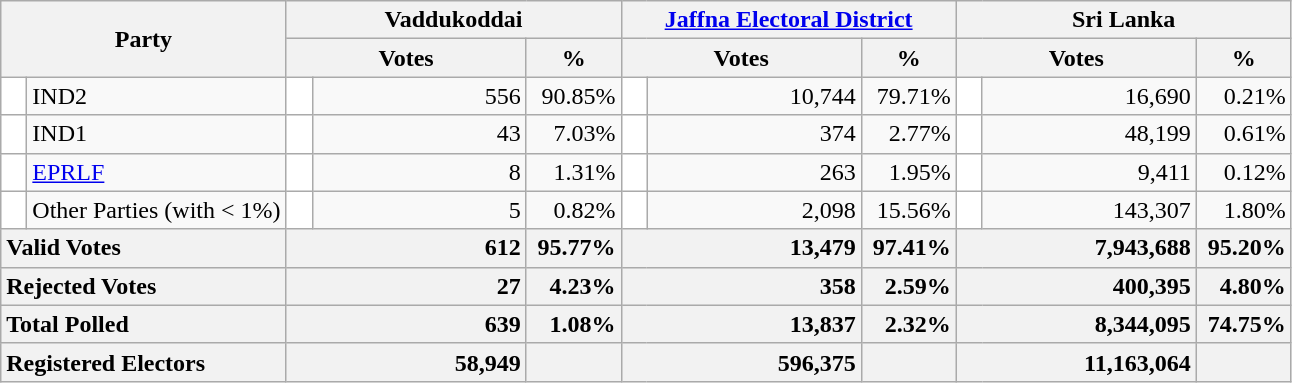<table class="wikitable">
<tr>
<th colspan="2" width="144px"rowspan="2">Party</th>
<th colspan="3" width="216px">Vaddukoddai</th>
<th colspan="3" width="216px"><a href='#'>Jaffna Electoral District</a></th>
<th colspan="3" width="216px">Sri Lanka</th>
</tr>
<tr>
<th colspan="2" width="144px">Votes</th>
<th>%</th>
<th colspan="2" width="144px">Votes</th>
<th>%</th>
<th colspan="2" width="144px">Votes</th>
<th>%</th>
</tr>
<tr>
<td style="background-color:white;" width="10px"></td>
<td style="text-align:left;">IND2</td>
<td style="background-color:white;" width="10px"></td>
<td style="text-align:right;">556</td>
<td style="text-align:right;">90.85%</td>
<td style="background-color:white;" width="10px"></td>
<td style="text-align:right;">10,744</td>
<td style="text-align:right;">79.71%</td>
<td style="background-color:white;" width="10px"></td>
<td style="text-align:right;">16,690</td>
<td style="text-align:right;">0.21%</td>
</tr>
<tr>
<td style="background-color:white;" width="10px"></td>
<td style="text-align:left;">IND1</td>
<td style="background-color:white;" width="10px"></td>
<td style="text-align:right;">43</td>
<td style="text-align:right;">7.03%</td>
<td style="background-color:white;" width="10px"></td>
<td style="text-align:right;">374</td>
<td style="text-align:right;">2.77%</td>
<td style="background-color:white;" width="10px"></td>
<td style="text-align:right;">48,199</td>
<td style="text-align:right;">0.61%</td>
</tr>
<tr>
<td style="background-color:white;" width="10px"></td>
<td style="text-align:left;"><a href='#'>EPRLF</a></td>
<td style="background-color:white;" width="10px"></td>
<td style="text-align:right;">8</td>
<td style="text-align:right;">1.31%</td>
<td style="background-color:white;" width="10px"></td>
<td style="text-align:right;">263</td>
<td style="text-align:right;">1.95%</td>
<td style="background-color:white;" width="10px"></td>
<td style="text-align:right;">9,411</td>
<td style="text-align:right;">0.12%</td>
</tr>
<tr>
<td style="background-color:white;" width="10px"></td>
<td style="text-align:left;">Other Parties (with < 1%)</td>
<td style="background-color:white;" width="10px"></td>
<td style="text-align:right;">5</td>
<td style="text-align:right;">0.82%</td>
<td style="background-color:white;" width="10px"></td>
<td style="text-align:right;">2,098</td>
<td style="text-align:right;">15.56%</td>
<td style="background-color:white;" width="10px"></td>
<td style="text-align:right;">143,307</td>
<td style="text-align:right;">1.80%</td>
</tr>
<tr>
<th colspan="2" width="144px"style="text-align:left;">Valid Votes</th>
<th style="text-align:right;"colspan="2" width="144px">612</th>
<th style="text-align:right;">95.77%</th>
<th style="text-align:right;"colspan="2" width="144px">13,479</th>
<th style="text-align:right;">97.41%</th>
<th style="text-align:right;"colspan="2" width="144px">7,943,688</th>
<th style="text-align:right;">95.20%</th>
</tr>
<tr>
<th colspan="2" width="144px"style="text-align:left;">Rejected Votes</th>
<th style="text-align:right;"colspan="2" width="144px">27</th>
<th style="text-align:right;">4.23%</th>
<th style="text-align:right;"colspan="2" width="144px">358</th>
<th style="text-align:right;">2.59%</th>
<th style="text-align:right;"colspan="2" width="144px">400,395</th>
<th style="text-align:right;">4.80%</th>
</tr>
<tr>
<th colspan="2" width="144px"style="text-align:left;">Total Polled</th>
<th style="text-align:right;"colspan="2" width="144px">639</th>
<th style="text-align:right;">1.08%</th>
<th style="text-align:right;"colspan="2" width="144px">13,837</th>
<th style="text-align:right;">2.32%</th>
<th style="text-align:right;"colspan="2" width="144px">8,344,095</th>
<th style="text-align:right;">74.75%</th>
</tr>
<tr>
<th colspan="2" width="144px"style="text-align:left;">Registered Electors</th>
<th style="text-align:right;"colspan="2" width="144px">58,949</th>
<th></th>
<th style="text-align:right;"colspan="2" width="144px">596,375</th>
<th></th>
<th style="text-align:right;"colspan="2" width="144px">11,163,064</th>
<th></th>
</tr>
</table>
